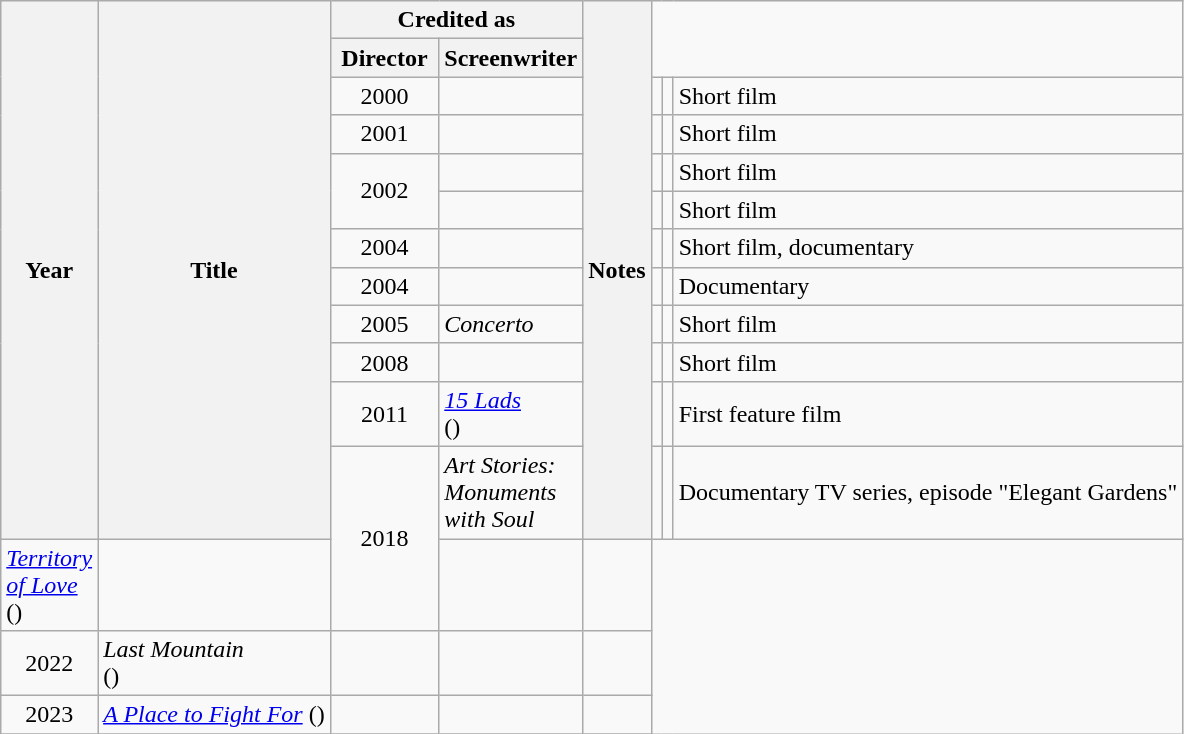<table class="wikitable sortable">
<tr>
<th rowspan=12 width="33">Year</th>
<th rowspan=12>Title</th>
<th colspan=2>Credited as</th>
<th rowspan=12>Notes</th>
</tr>
<tr>
<th width=65>Director</th>
<th width=65>Screenwriter</th>
</tr>
<tr>
<td align="center">2000</td>
<td></td>
<td></td>
<td></td>
<td>Short film</td>
</tr>
<tr>
<td align="center">2001</td>
<td></td>
<td></td>
<td></td>
<td>Short film</td>
</tr>
<tr>
<td align="center" rowspan=2>2002</td>
<td></td>
<td></td>
<td></td>
<td>Short film</td>
</tr>
<tr>
<td></td>
<td></td>
<td></td>
<td>Short film</td>
</tr>
<tr>
<td align="center">2004</td>
<td></td>
<td></td>
<td></td>
<td>Short film, documentary</td>
</tr>
<tr>
<td align="center">2004</td>
<td></td>
<td></td>
<td></td>
<td>Documentary</td>
</tr>
<tr>
<td align="center">2005</td>
<td><em>Concerto</em></td>
<td></td>
<td></td>
<td>Short film</td>
</tr>
<tr>
<td align="center">2008</td>
<td></td>
<td></td>
<td></td>
<td>Short film</td>
</tr>
<tr>
<td align="center">2011</td>
<td><em><a href='#'>15 Lads</a></em> <br> ()</td>
<td></td>
<td></td>
<td>First feature film</td>
</tr>
<tr>
<td align="center" rowspan=2>2018</td>
<td><em>Art Stories: Monuments with Soul</em></td>
<td></td>
<td></td>
<td>Documentary TV series, episode "Elegant Gardens"</td>
</tr>
<tr>
<td><em><a href='#'>Territory of Love</a></em> <br> ()</td>
<td></td>
<td></td>
<td></td>
</tr>
<tr>
<td align="center">2022</td>
<td><em>Last Mountain</em> <br> ()</td>
<td></td>
<td></td>
<td></td>
</tr>
<tr>
<td align="center">2023</td>
<td><em><a href='#'>A Place to Fight For</a></em> ()</td>
<td></td>
<td></td>
<td></td>
</tr>
<tr>
</tr>
</table>
